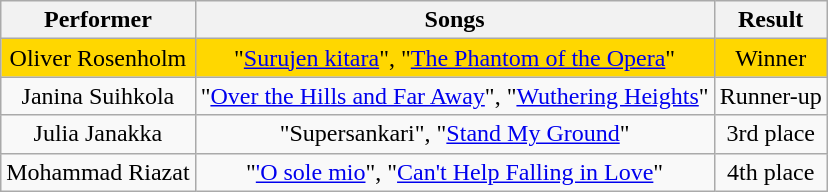<table class="wikitable" style="text-align: center; width: auto">
<tr>
<th>Performer</th>
<th>Songs</th>
<th>Result</th>
</tr>
<tr style="background:gold">
<td>Oliver Rosenholm</td>
<td>"<a href='#'>Surujen kitara</a>", "<a href='#'>The Phantom of the Opera</a>"</td>
<td>Winner</td>
</tr>
<tr>
<td>Janina Suihkola</td>
<td>"<a href='#'>Over the Hills and Far Away</a>", "<a href='#'>Wuthering Heights</a>"</td>
<td>Runner-up</td>
</tr>
<tr>
<td>Julia Janakka</td>
<td>"Supersankari", "<a href='#'>Stand My Ground</a>"</td>
<td>3rd place</td>
</tr>
<tr>
<td>Mohammad Riazat</td>
<td>"<a href='#'>'O sole mio</a>", "<a href='#'>Can't Help Falling in Love</a>"</td>
<td>4th place</td>
</tr>
</table>
